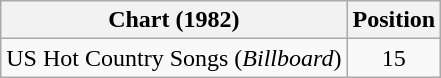<table class="wikitable">
<tr>
<th>Chart (1982)</th>
<th>Position</th>
</tr>
<tr>
<td>US Hot Country Songs (<em>Billboard</em>)</td>
<td align="center">15</td>
</tr>
</table>
